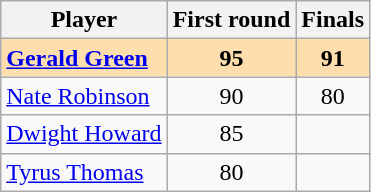<table class="wikitable">
<tr>
<th>Player</th>
<th>First round</th>
<th>Finals</th>
</tr>
<tr style="background:#ffdead; text-align:center;">
<td align=left><strong><a href='#'>Gerald Green</a></strong> </td>
<td><strong>95</strong> </td>
<td><strong>91</strong> </td>
</tr>
<tr align=center>
<td align=left><a href='#'>Nate Robinson</a> </td>
<td>90 </td>
<td>80 </td>
</tr>
<tr align=center>
<td align=left><a href='#'>Dwight Howard</a> </td>
<td>85 </td>
<td></td>
</tr>
<tr align=center>
<td align=left><a href='#'>Tyrus Thomas</a> </td>
<td>80 </td>
<td></td>
</tr>
</table>
